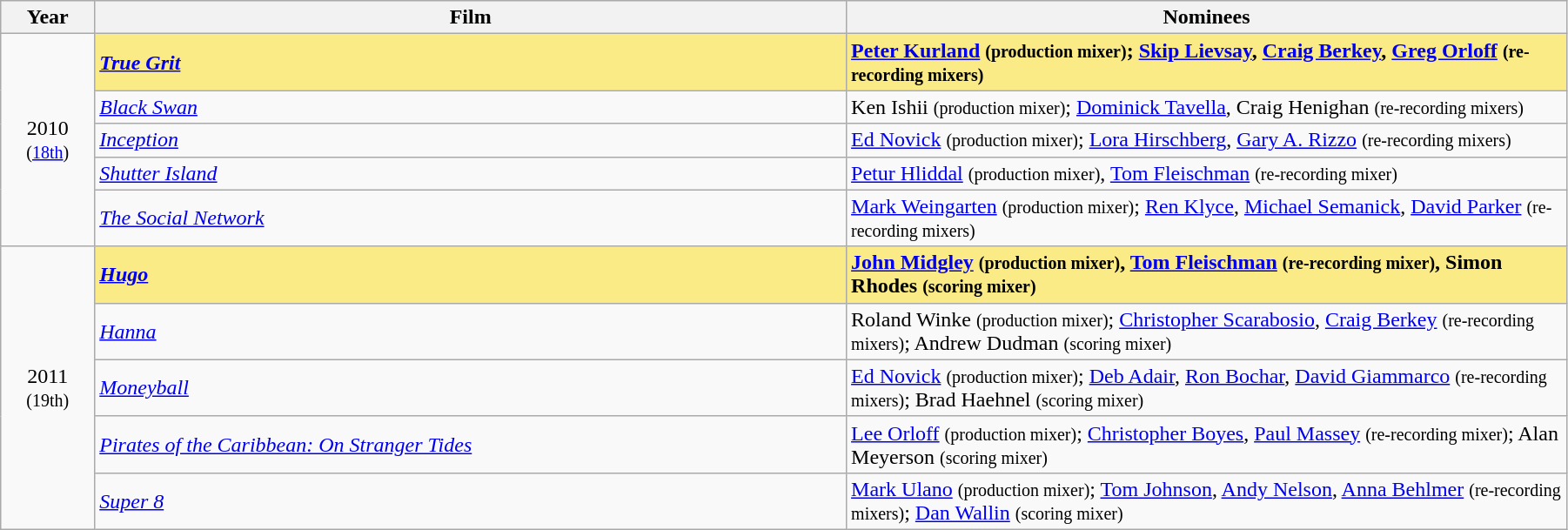<table class="wikitable" width="95%" cellpadding="5">
<tr>
<th width="6%">Year</th>
<th width="48%">Film</th>
<th width="48%">Nominees</th>
</tr>
<tr>
<td rowspan="5" style="text-align:center;">2010 <br><small>(<a href='#'>18th</a>)</small><br></td>
<td style="background:#FAEB86;"><strong><em><a href='#'>True Grit</a></em></strong></td>
<td style="background:#FAEB86;"><strong><a href='#'>Peter Kurland</a> <small>(production mixer)</small>; <a href='#'>Skip Lievsay</a>, <a href='#'>Craig Berkey</a>, <a href='#'>Greg Orloff</a> <small>(re-recording mixers)</small></strong></td>
</tr>
<tr>
<td><em><a href='#'>Black Swan</a></em></td>
<td>Ken Ishii <small>(production mixer)</small>; <a href='#'>Dominick Tavella</a>, Craig Henighan <small>(re-recording mixers)</small></td>
</tr>
<tr>
<td><em><a href='#'>Inception</a></em></td>
<td><a href='#'>Ed Novick</a> <small>(production mixer)</small>; <a href='#'>Lora Hirschberg</a>, <a href='#'>Gary A. Rizzo</a> <small>(re-recording mixers)</small></td>
</tr>
<tr>
<td><em><a href='#'>Shutter Island</a></em></td>
<td><a href='#'>Petur Hliddal</a> <small>(production mixer)</small>, <a href='#'>Tom Fleischman</a> <small>(re-recording mixer)</small></td>
</tr>
<tr>
<td><em><a href='#'>The Social Network</a></em></td>
<td><a href='#'>Mark Weingarten</a> <small>(production mixer)</small>; <a href='#'>Ren Klyce</a>, <a href='#'>Michael Semanick</a>, <a href='#'>David Parker</a> <small>(re-recording mixers)</small></td>
</tr>
<tr>
<td rowspan="5" style="text-align:center;">2011 <br><small>(19th)</small><br></td>
<td style="background:#FAEB86;"><strong><em><a href='#'>Hugo</a></em></strong></td>
<td style="background:#FAEB86;"><strong><a href='#'>John Midgley</a> <small>(production mixer)</small>, <a href='#'>Tom Fleischman</a> <small>(re-recording mixer)</small>, Simon Rhodes <small>(scoring mixer)</small></strong></td>
</tr>
<tr>
<td><em><a href='#'>Hanna</a></em></td>
<td>Roland Winke <small>(production mixer)</small>; <a href='#'>Christopher Scarabosio</a>, <a href='#'>Craig Berkey</a> <small>(re-recording mixers)</small>; Andrew Dudman <small>(scoring mixer)</small></td>
</tr>
<tr>
<td><em><a href='#'>Moneyball</a></em></td>
<td><a href='#'>Ed Novick</a> <small>(production mixer)</small>; <a href='#'>Deb Adair</a>, <a href='#'>Ron Bochar</a>, <a href='#'>David Giammarco</a> <small>(re-recording mixers)</small>; Brad Haehnel <small>(scoring mixer)</small></td>
</tr>
<tr>
<td><em><a href='#'>Pirates of the Caribbean: On Stranger Tides</a></em></td>
<td><a href='#'>Lee Orloff</a> <small>(production mixer)</small>; <a href='#'>Christopher Boyes</a>, <a href='#'>Paul Massey</a> <small>(re-recording mixer)</small>; Alan Meyerson <small>(scoring mixer)</small></td>
</tr>
<tr>
<td><em><a href='#'>Super 8</a></em></td>
<td><a href='#'>Mark Ulano</a> <small>(production mixer)</small>; <a href='#'>Tom Johnson</a>, <a href='#'>Andy Nelson</a>, <a href='#'>Anna Behlmer</a> <small>(re-recording mixers)</small>; <a href='#'>Dan Wallin</a> <small>(scoring mixer)</small></td>
</tr>
</table>
